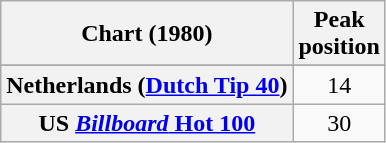<table class="wikitable plainrowheaders" style="text-align:center">
<tr>
<th>Chart (1980)</th>
<th>Peak<br>position</th>
</tr>
<tr>
</tr>
<tr>
<th scope="row">Netherlands (<a href='#'>Dutch Tip 40</a>)</th>
<td>14</td>
</tr>
<tr>
<th scope="row">US <a href='#'><em>Billboard</em> Hot 100</a></th>
<td>30</td>
</tr>
</table>
